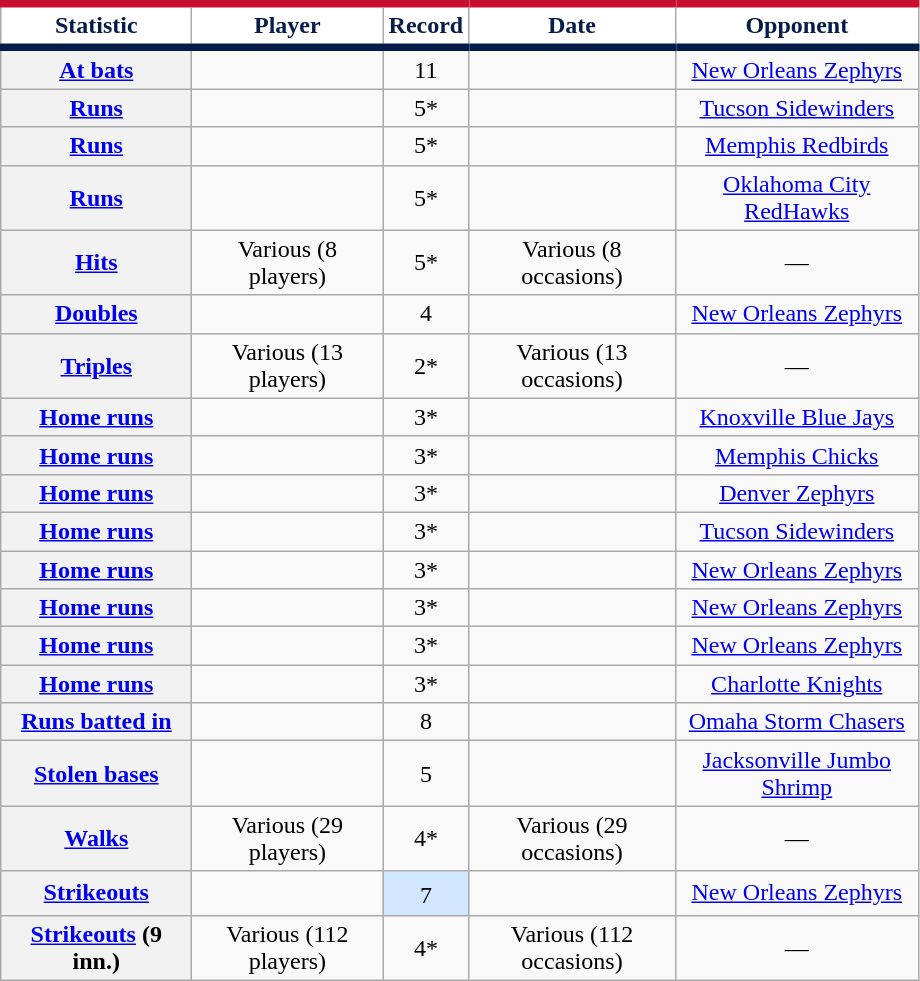<table class="wikitable sortable plainrowheaders" style="text-align:center">
<tr>
<th width="120px" scope="col" style="background-color:#ffffff; border-top:#c8102e 5px solid; border-bottom:#071d49 5px solid; color:#071d49">Statistic</th>
<th width="120px" scope="col" style="background-color:#ffffff; border-top:#c8102e 5px solid; border-bottom:#071d49 5px solid; color:#071d49">Player</th>
<th width="50px" class="unsortable" scope="col" style="background-color:#ffffff; border-top:#c8102e 5px solid; border-bottom:#071d49 5px solid; color:#071d49">Record</th>
<th width="130px" scope="col" style="background-color:#ffffff; border-top:#c8102e 5px solid; border-bottom:#071d49 5px solid; color:#071d49">Date</th>
<th width="155px" scope="col" style="background-color:#ffffff; border-top:#c8102e 5px solid; border-bottom:#071d49 5px solid; color:#071d49">Opponent</th>
</tr>
<tr>
<th scope="row" style="text-align:center"><a href='#'>At bats</a></th>
<td></td>
<td>11</td>
<td></td>
<td><a href='#'>New Orleans Zephyrs</a></td>
</tr>
<tr>
<th scope="row" style="text-align:center"><a href='#'>Runs</a></th>
<td></td>
<td>5*</td>
<td></td>
<td><a href='#'>Tucson Sidewinders</a></td>
</tr>
<tr>
<th scope="row" style="text-align:center"><a href='#'>Runs</a></th>
<td></td>
<td>5*</td>
<td></td>
<td><a href='#'>Memphis Redbirds</a></td>
</tr>
<tr>
<th scope="row" style="text-align:center"><a href='#'>Runs</a></th>
<td></td>
<td>5*</td>
<td></td>
<td><a href='#'>Oklahoma City RedHawks</a></td>
</tr>
<tr>
<th scope="row" style="text-align:center"><a href='#'>Hits</a></th>
<td>Various (8 players)</td>
<td>5*</td>
<td>Various (8 occasions)</td>
<td>—</td>
</tr>
<tr>
<th scope="row" style="text-align:center"><a href='#'>Doubles</a></th>
<td></td>
<td>4</td>
<td></td>
<td><a href='#'>New Orleans Zephyrs</a></td>
</tr>
<tr>
<th scope="row" style="text-align:center"><a href='#'>Triples</a></th>
<td>Various (13 players)</td>
<td>2*</td>
<td>Various (13 occasions)</td>
<td>—</td>
</tr>
<tr>
<th scope="row" style="text-align:center"><a href='#'>Home runs</a></th>
<td></td>
<td>3*</td>
<td></td>
<td><a href='#'>Knoxville Blue Jays</a></td>
</tr>
<tr>
<th scope="row" style="text-align:center"><a href='#'>Home runs</a></th>
<td></td>
<td>3*</td>
<td></td>
<td><a href='#'>Memphis Chicks</a></td>
</tr>
<tr>
<th scope="row" style="text-align:center"><a href='#'>Home runs</a></th>
<td></td>
<td>3*</td>
<td></td>
<td><a href='#'>Denver Zephyrs</a></td>
</tr>
<tr>
<th scope="row" style="text-align:center"><a href='#'>Home runs</a></th>
<td></td>
<td>3*</td>
<td></td>
<td><a href='#'>Tucson Sidewinders</a></td>
</tr>
<tr>
<th scope="row" style="text-align:center"><a href='#'>Home runs</a></th>
<td></td>
<td>3*</td>
<td></td>
<td><a href='#'>New Orleans Zephyrs</a></td>
</tr>
<tr>
<th scope="row" style="text-align:center"><a href='#'>Home runs</a></th>
<td></td>
<td>3*</td>
<td></td>
<td><a href='#'>New Orleans Zephyrs</a></td>
</tr>
<tr>
<th scope="row" style="text-align:center"><a href='#'>Home runs</a></th>
<td></td>
<td>3*</td>
<td></td>
<td><a href='#'>New Orleans Zephyrs</a></td>
</tr>
<tr>
<th scope="row" style="text-align:center"><a href='#'>Home runs</a></th>
<td></td>
<td>3*</td>
<td></td>
<td><a href='#'>Charlotte Knights</a></td>
</tr>
<tr>
<th scope="row" style="text-align:center"><a href='#'>Runs batted in</a></th>
<td></td>
<td>8</td>
<td></td>
<td><a href='#'>Omaha Storm Chasers</a></td>
</tr>
<tr>
<th scope="row" style="text-align:center"><a href='#'>Stolen bases</a></th>
<td></td>
<td>5</td>
<td></td>
<td><a href='#'>Jacksonville Jumbo Shrimp</a></td>
</tr>
<tr>
<th scope="row" style="text-align:center"><a href='#'>Walks</a></th>
<td>Various (29 players)</td>
<td>4*</td>
<td>Various (29 occasions)</td>
<td>—</td>
</tr>
<tr>
<th scope="row" style="text-align:center"><a href='#'>Strikeouts</a></th>
<td></td>
<td bgcolor="#D0E7FF">7<sup></sup></td>
<td></td>
<td><a href='#'>New Orleans Zephyrs</a></td>
</tr>
<tr>
<th scope="row" style="text-align:center"><a href='#'>Strikeouts</a> (9 inn.)</th>
<td>Various (112 players)</td>
<td>4*</td>
<td>Various (112 occasions)</td>
<td>—</td>
</tr>
</table>
